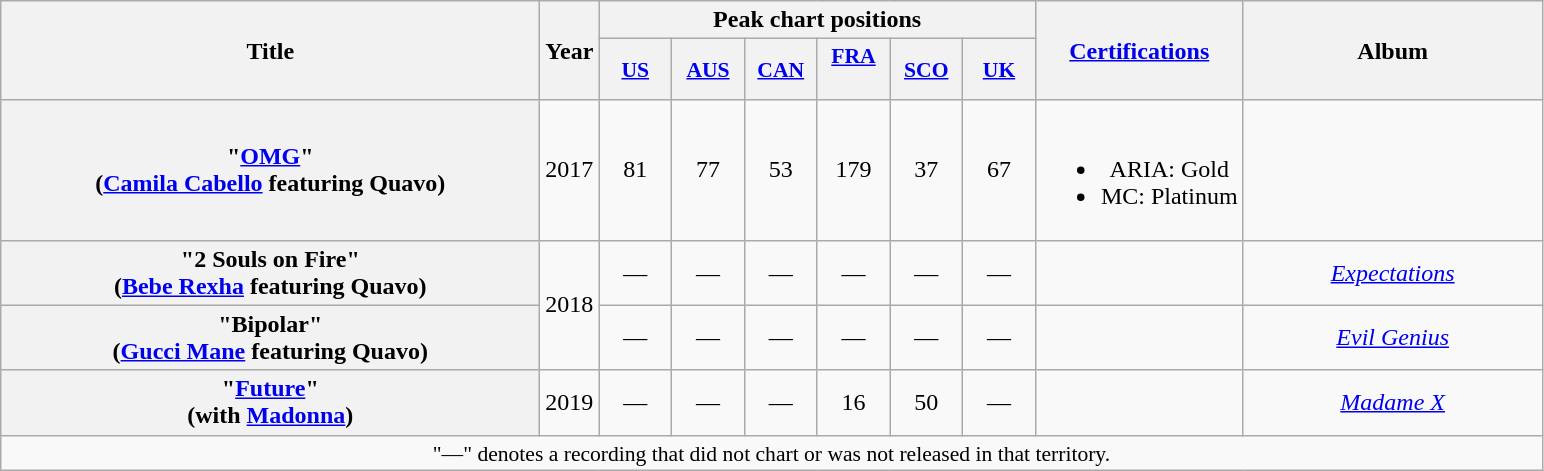<table class="wikitable plainrowheaders" style="text-align:center;">
<tr>
<th scope="col" rowspan="2" style="width:22em;">Title</th>
<th scope="col" rowspan="2">Year</th>
<th scope="col" colspan="6">Peak chart positions</th>
<th scope="col" rowspan="2"><a href='#'>Certifications</a></th>
<th scope="col" rowspan="2" style="width:12em;">Album</th>
</tr>
<tr>
<th scope="col" style="width:2.9em;font-size:90%;"><a href='#'>US</a><br></th>
<th scope="col" style="width:2.9em;font-size:90%;"><a href='#'>AUS</a><br></th>
<th scope="col" style="width:2.9em;font-size:90%;"><a href='#'>CAN</a><br></th>
<th scope="col" style="width:2.9em;font-size:90%;"><a href='#'>FRA<br></a><br></th>
<th scope="col" style="width:2.9em;font-size:90%;"><a href='#'>SCO</a><br></th>
<th scope="col" style="width:2.9em;font-size:90%;"><a href='#'>UK</a><br></th>
</tr>
<tr>
<th scope="row">"<a href='#'>OMG</a>"<br><span>(<a href='#'>Camila Cabello</a> featuring Quavo)</span></th>
<td>2017</td>
<td>81</td>
<td>77</td>
<td>53</td>
<td>179</td>
<td>37</td>
<td>67</td>
<td><br><ul><li>ARIA: Gold</li><li>MC: Platinum</li></ul></td>
<td></td>
</tr>
<tr>
<th scope="row">"2 Souls on Fire"<br><span>(<a href='#'>Bebe Rexha</a> featuring Quavo)</span></th>
<td rowspan="2">2018</td>
<td>—</td>
<td>—</td>
<td>—</td>
<td>—</td>
<td>—</td>
<td>—</td>
<td></td>
<td><em><a href='#'>Expectations</a></em></td>
</tr>
<tr>
<th scope="row">"Bipolar" <br><span> (<a href='#'>Gucci Mane</a> featuring Quavo)</span></th>
<td>—</td>
<td>—</td>
<td>—</td>
<td>—</td>
<td>—</td>
<td>—</td>
<td></td>
<td><em><a href='#'>Evil Genius</a></em></td>
</tr>
<tr>
<th scope="row">"<a href='#'>Future</a>" <br><span> (with <a href='#'>Madonna</a>)</span></th>
<td>2019</td>
<td>—</td>
<td>—</td>
<td>—</td>
<td>16<br></td>
<td>50</td>
<td>—</td>
<td></td>
<td><em><a href='#'>Madame X</a></em></td>
</tr>
<tr>
<td colspan="10" style="font-size:90%">"—" denotes a recording that did not chart or was not released in that territory.</td>
</tr>
</table>
